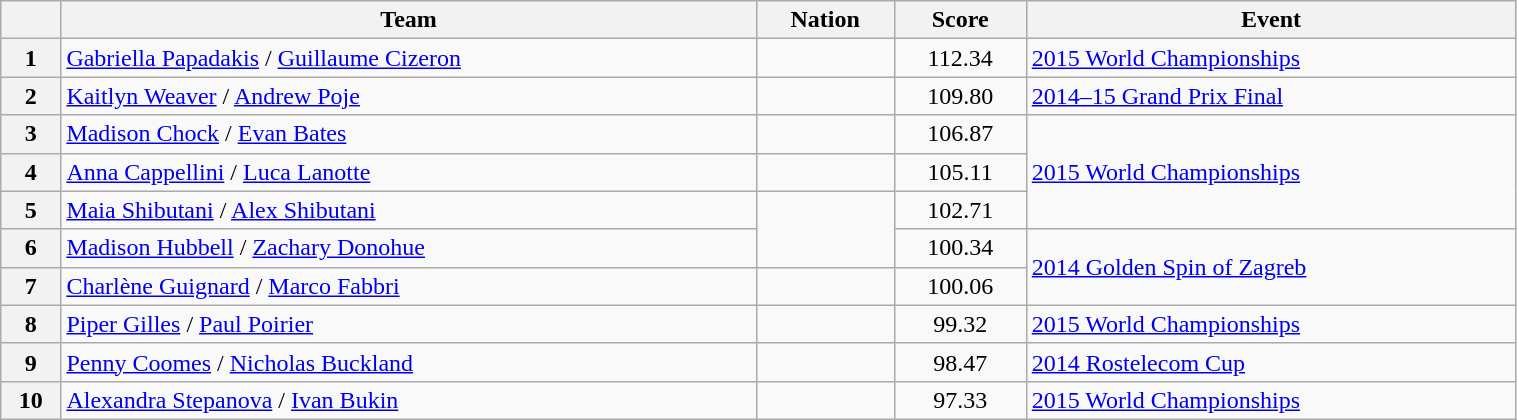<table class="wikitable sortable" style="text-align:left; width:80%">
<tr>
<th scope="col"></th>
<th scope="col">Team</th>
<th scope="col">Nation</th>
<th scope="col">Score</th>
<th scope="col">Event</th>
</tr>
<tr>
<th scope="row">1</th>
<td><a href='#'>Gabriella Papadakis</a> / <a href='#'>Guillaume Cizeron</a></td>
<td></td>
<td style="text-align:center;">112.34</td>
<td><a href='#'>2015 World Championships</a></td>
</tr>
<tr>
<th scope="row">2</th>
<td><a href='#'>Kaitlyn Weaver</a> / <a href='#'>Andrew Poje</a></td>
<td></td>
<td style="text-align:center;">109.80</td>
<td><a href='#'>2014–15 Grand Prix Final</a></td>
</tr>
<tr>
<th scope="row">3</th>
<td><a href='#'>Madison Chock</a> / <a href='#'>Evan Bates</a></td>
<td></td>
<td style="text-align:center;">106.87</td>
<td rowspan="3"><a href='#'>2015 World Championships</a></td>
</tr>
<tr>
<th scope="row">4</th>
<td><a href='#'>Anna Cappellini</a> / <a href='#'>Luca Lanotte</a></td>
<td></td>
<td style="text-align:center;">105.11</td>
</tr>
<tr>
<th scope="row">5</th>
<td><a href='#'>Maia Shibutani</a> / <a href='#'>Alex Shibutani</a></td>
<td rowspan="2"></td>
<td style="text-align:center;">102.71</td>
</tr>
<tr>
<th scope="row">6</th>
<td><a href='#'>Madison Hubbell</a> / <a href='#'>Zachary Donohue</a></td>
<td style="text-align:center;">100.34</td>
<td rowspan="2"><a href='#'>2014 Golden Spin of Zagreb</a></td>
</tr>
<tr>
<th scope="row">7</th>
<td><a href='#'>Charlène Guignard</a> / <a href='#'>Marco Fabbri</a></td>
<td></td>
<td style="text-align:center;">100.06</td>
</tr>
<tr>
<th scope="row">8</th>
<td><a href='#'>Piper Gilles</a> / <a href='#'>Paul Poirier</a></td>
<td></td>
<td style="text-align:center;">99.32</td>
<td><a href='#'>2015 World Championships</a></td>
</tr>
<tr>
<th scope="row">9</th>
<td><a href='#'>Penny Coomes</a> / <a href='#'>Nicholas Buckland</a></td>
<td></td>
<td style="text-align:center;">98.47</td>
<td><a href='#'>2014 Rostelecom Cup</a></td>
</tr>
<tr>
<th scope="row">10</th>
<td><a href='#'>Alexandra Stepanova</a> / <a href='#'>Ivan Bukin</a></td>
<td></td>
<td style="text-align:center;">97.33</td>
<td><a href='#'>2015 World Championships</a></td>
</tr>
</table>
